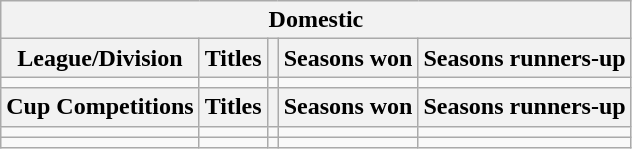<table class="wikitable">
<tr>
<th colspan="5">Domestic</th>
</tr>
<tr>
<th>League/Division</th>
<th>Titles</th>
<th></th>
<th>Seasons won</th>
<th>Seasons runners-up</th>
</tr>
<tr>
<td></td>
<td></td>
<td></td>
<td></td>
<td></td>
</tr>
<tr>
<th>Cup Competitions</th>
<th>Titles</th>
<th></th>
<th>Seasons won</th>
<th>Seasons runners-up</th>
</tr>
<tr>
<td></td>
<td></td>
<td></td>
<td></td>
<td></td>
</tr>
<tr>
<td></td>
<td></td>
<td></td>
<td></td>
<td></td>
</tr>
</table>
